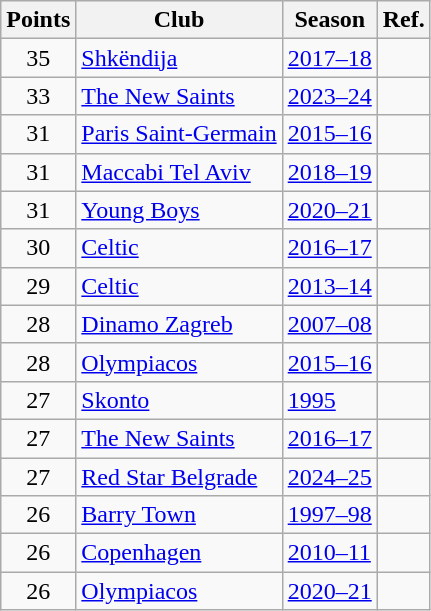<table class="wikitable sortable" style="text-align:left">
<tr>
<th>Points</th>
<th>Club</th>
<th>Season</th>
<th>Ref.</th>
</tr>
<tr>
<td style="text-align:center;">35</td>
<td> <a href='#'>Shkëndija</a></td>
<td><a href='#'>2017–18</a></td>
<td></td>
</tr>
<tr>
<td style="text-align:center;">33</td>
<td> <a href='#'>The New Saints</a></td>
<td><a href='#'>2023–24</a></td>
<td></td>
</tr>
<tr>
<td style="text-align:center;">31</td>
<td> <a href='#'>Paris Saint-Germain</a></td>
<td><a href='#'>2015–16</a></td>
<td></td>
</tr>
<tr>
<td style="text-align:center;">31</td>
<td> <a href='#'>Maccabi Tel Aviv</a></td>
<td><a href='#'>2018–19</a></td>
<td></td>
</tr>
<tr>
<td style="text-align:center;">31</td>
<td> <a href='#'>Young Boys</a></td>
<td><a href='#'>2020–21</a></td>
<td></td>
</tr>
<tr>
<td style="text-align:center;">30</td>
<td> <a href='#'>Celtic</a></td>
<td><a href='#'>2016–17</a></td>
<td></td>
</tr>
<tr>
<td style="text-align:center;">29</td>
<td> <a href='#'>Celtic</a></td>
<td><a href='#'>2013–14</a></td>
<td></td>
</tr>
<tr>
<td style="text-align:center;">28</td>
<td> <a href='#'>Dinamo Zagreb</a></td>
<td><a href='#'>2007–08</a></td>
<td></td>
</tr>
<tr>
<td style="text-align:center;">28</td>
<td> <a href='#'>Olympiacos</a></td>
<td><a href='#'>2015–16</a></td>
<td></td>
</tr>
<tr>
<td style="text-align:center;">27</td>
<td> <a href='#'>Skonto</a></td>
<td><a href='#'>1995</a></td>
<td></td>
</tr>
<tr>
<td style="text-align:center;">27</td>
<td> <a href='#'>The New Saints</a></td>
<td><a href='#'>2016–17</a></td>
<td></td>
</tr>
<tr>
<td style="text-align:center;">27</td>
<td> <a href='#'>Red Star Belgrade</a></td>
<td><a href='#'>2024–25</a></td>
<td></td>
</tr>
<tr>
<td style="text-align:center;">26</td>
<td> <a href='#'>Barry Town</a></td>
<td><a href='#'>1997–98</a></td>
<td></td>
</tr>
<tr>
<td style="text-align:center;">26</td>
<td> <a href='#'>Copenhagen</a></td>
<td><a href='#'>2010–11</a></td>
<td></td>
</tr>
<tr>
<td style="text-align:center;">26</td>
<td> <a href='#'>Olympiacos</a></td>
<td><a href='#'>2020–21</a></td>
<td></td>
</tr>
</table>
